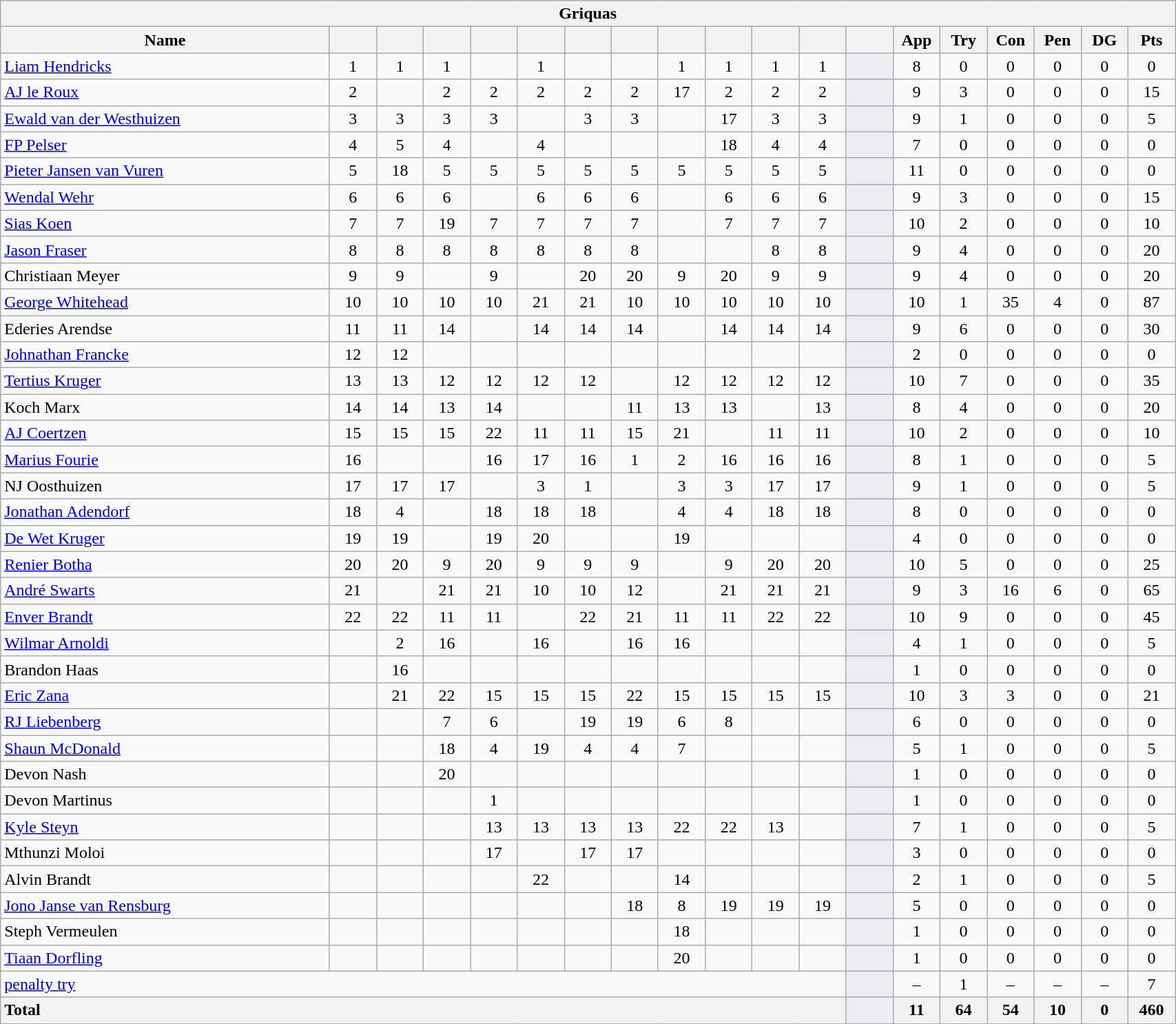<table class="wikitable collapsible collapsed" style="text-align:center; font-size:100%; width:90%">
<tr>
<th colspan="100%">Griquas</th>
</tr>
<tr>
<th style="width:28%;">Name</th>
<th style="width:4%;"></th>
<th style="width:4%;"></th>
<th style="width:4%;"></th>
<th style="width:4%;"></th>
<th style="width:4%;"></th>
<th style="width:4%;"></th>
<th style="width:4%;"></th>
<th style="width:4%;"></th>
<th style="width:4%;"></th>
<th style="width:4%;"></th>
<th style="width:4%;"></th>
<th style="width:4%;"></th>
<th style="width:4%;">App</th>
<th style="width:4%;">Try</th>
<th style="width:4%;">Con</th>
<th style="width:4%;">Pen</th>
<th style="width:4%;">DG</th>
<th style="width:4%;">Pts</th>
</tr>
<tr>
<td style="text-align:left;"><a href='#'>Liam Hendricks</a></td>
<td>1</td>
<td>1</td>
<td>1</td>
<td></td>
<td>1</td>
<td></td>
<td></td>
<td>1</td>
<td>1</td>
<td>1</td>
<td>1</td>
<td style="background:#EBECF0;"></td>
<td>8</td>
<td>0</td>
<td>0</td>
<td>0</td>
<td>0</td>
<td>0</td>
</tr>
<tr>
<td style="text-align:left;"><a href='#'>AJ le Roux</a></td>
<td>2</td>
<td></td>
<td>2</td>
<td>2</td>
<td>2</td>
<td>2</td>
<td>2</td>
<td>17</td>
<td>2</td>
<td>2</td>
<td>2</td>
<td style="background:#EBECF0;"></td>
<td>9</td>
<td>3</td>
<td>0</td>
<td>0</td>
<td>0</td>
<td>15</td>
</tr>
<tr>
<td style="text-align:left;"><a href='#'>Ewald van der Westhuizen</a></td>
<td>3</td>
<td>3</td>
<td>3</td>
<td>3</td>
<td></td>
<td>3</td>
<td>3</td>
<td></td>
<td>17 </td>
<td>3</td>
<td>3</td>
<td style="background:#EBECF0;"></td>
<td>9</td>
<td>1</td>
<td>0</td>
<td>0</td>
<td>0</td>
<td>5</td>
</tr>
<tr>
<td style="text-align:left;"><a href='#'>FP Pelser</a></td>
<td>4</td>
<td>5</td>
<td>4</td>
<td></td>
<td>4</td>
<td></td>
<td></td>
<td></td>
<td>18 </td>
<td>4</td>
<td>4</td>
<td style="background:#EBECF0;"></td>
<td>7</td>
<td>0</td>
<td>0</td>
<td>0</td>
<td>0</td>
<td>0</td>
</tr>
<tr>
<td style="text-align:left;"><a href='#'>Pieter Jansen van Vuren</a></td>
<td>5</td>
<td>18 </td>
<td>5</td>
<td>5</td>
<td>5</td>
<td>5</td>
<td>5</td>
<td>5</td>
<td>5</td>
<td>5</td>
<td>5</td>
<td style="background:#EBECF0;"></td>
<td>11</td>
<td>0</td>
<td>0</td>
<td>0</td>
<td>0</td>
<td>0</td>
</tr>
<tr>
<td style="text-align:left;"><a href='#'>Wendal Wehr</a></td>
<td>6</td>
<td>6</td>
<td>6</td>
<td></td>
<td>6</td>
<td>6</td>
<td>6</td>
<td></td>
<td>6</td>
<td>6</td>
<td>6</td>
<td style="background:#EBECF0;"></td>
<td>9</td>
<td>3</td>
<td>0</td>
<td>0</td>
<td>0</td>
<td>15</td>
</tr>
<tr>
<td style="text-align:left;"><a href='#'>Sias Koen</a></td>
<td>7</td>
<td>7</td>
<td>19 </td>
<td>7</td>
<td>7</td>
<td>7</td>
<td>7</td>
<td></td>
<td>7</td>
<td>7</td>
<td>7</td>
<td style="background:#EBECF0;"></td>
<td>10</td>
<td>2</td>
<td>0</td>
<td>0</td>
<td>0</td>
<td>10</td>
</tr>
<tr>
<td style="text-align:left;"><a href='#'>Jason Fraser</a></td>
<td>8</td>
<td>8</td>
<td>8</td>
<td>8</td>
<td>8</td>
<td>8</td>
<td>8</td>
<td></td>
<td></td>
<td>8</td>
<td>8</td>
<td style="background:#EBECF0;"></td>
<td>9</td>
<td>4</td>
<td>0</td>
<td>0</td>
<td>0</td>
<td>20</td>
</tr>
<tr>
<td style="text-align:left;">Christiaan Meyer</td>
<td>9</td>
<td>9</td>
<td></td>
<td>9</td>
<td></td>
<td>20 </td>
<td>20 </td>
<td>9</td>
<td>20 </td>
<td>9</td>
<td>9</td>
<td style="background:#EBECF0;"></td>
<td>9</td>
<td>4</td>
<td>0</td>
<td>0</td>
<td>0</td>
<td>20</td>
</tr>
<tr>
<td style="text-align:left;"><a href='#'>George Whitehead</a></td>
<td>10</td>
<td>10</td>
<td>10</td>
<td>10</td>
<td>21</td>
<td>21 </td>
<td>10</td>
<td>10</td>
<td>10</td>
<td>10</td>
<td>10</td>
<td style="background:#EBECF0;"></td>
<td>10</td>
<td>1</td>
<td>35</td>
<td>4</td>
<td>0</td>
<td>87</td>
</tr>
<tr>
<td style="text-align:left;">Ederies Arendse</td>
<td>11</td>
<td>11</td>
<td>14</td>
<td></td>
<td>14</td>
<td>14</td>
<td>14</td>
<td></td>
<td>14</td>
<td>14</td>
<td>14</td>
<td style="background:#EBECF0;"></td>
<td>9</td>
<td>6</td>
<td>0</td>
<td>0</td>
<td>0</td>
<td>30</td>
</tr>
<tr>
<td style="text-align:left;"><a href='#'>Johnathan Francke</a></td>
<td>12</td>
<td>12</td>
<td></td>
<td></td>
<td></td>
<td></td>
<td></td>
<td></td>
<td></td>
<td></td>
<td></td>
<td style="background:#EBECF0;"></td>
<td>2</td>
<td>0</td>
<td>0</td>
<td>0</td>
<td>0</td>
<td>0</td>
</tr>
<tr>
<td style="text-align:left;"><a href='#'>Tertius Kruger</a></td>
<td>13</td>
<td>13</td>
<td>12</td>
<td>12</td>
<td>12</td>
<td>12</td>
<td></td>
<td>12</td>
<td>12</td>
<td>12</td>
<td>12</td>
<td style="background:#EBECF0;"></td>
<td>10</td>
<td>7</td>
<td>0</td>
<td>0</td>
<td>0</td>
<td>35</td>
</tr>
<tr>
<td style="text-align:left;">Koch Marx</td>
<td>14</td>
<td>14</td>
<td>13</td>
<td>14</td>
<td></td>
<td></td>
<td>11</td>
<td>13</td>
<td>13</td>
<td></td>
<td>13</td>
<td style="background:#EBECF0;"></td>
<td>8</td>
<td>4</td>
<td>0</td>
<td>0</td>
<td>0</td>
<td>20</td>
</tr>
<tr>
<td style="text-align:left;"><a href='#'>AJ Coertzen</a></td>
<td>15</td>
<td>15</td>
<td>15</td>
<td>22 </td>
<td>11</td>
<td>11</td>
<td>15</td>
<td>21 </td>
<td></td>
<td>11</td>
<td>11</td>
<td style="background:#EBECF0;"></td>
<td>10</td>
<td>2</td>
<td>0</td>
<td>0</td>
<td>0</td>
<td>10</td>
</tr>
<tr>
<td style="text-align:left;"><a href='#'>Marius Fourie</a></td>
<td>16 </td>
<td></td>
<td></td>
<td>16 </td>
<td>17</td>
<td>16 </td>
<td>1</td>
<td>2</td>
<td>16 </td>
<td>16 </td>
<td>16 </td>
<td style="background:#EBECF0;"></td>
<td>8</td>
<td>1</td>
<td>0</td>
<td>0</td>
<td>0</td>
<td>5</td>
</tr>
<tr>
<td style="text-align:left;">NJ Oosthuizen</td>
<td>17 </td>
<td>17 </td>
<td>17 </td>
<td></td>
<td>3</td>
<td>1</td>
<td></td>
<td>3</td>
<td>3</td>
<td>17 </td>
<td>17 </td>
<td style="background:#EBECF0;"></td>
<td>9</td>
<td>1</td>
<td>0</td>
<td>0</td>
<td>0</td>
<td>5</td>
</tr>
<tr>
<td style="text-align:left;"><a href='#'>Jonathan Adendorf</a></td>
<td>18 </td>
<td>4</td>
<td></td>
<td>18 </td>
<td>18</td>
<td>18 </td>
<td></td>
<td>4</td>
<td>4</td>
<td>18 </td>
<td>18 </td>
<td style="background:#EBECF0;"></td>
<td>8</td>
<td>0</td>
<td>0</td>
<td>0</td>
<td>0</td>
<td>0</td>
</tr>
<tr>
<td style="text-align:left;"><a href='#'>De Wet Kruger</a></td>
<td>19 </td>
<td>19 </td>
<td></td>
<td>19 </td>
<td>20</td>
<td></td>
<td></td>
<td>19 </td>
<td></td>
<td></td>
<td></td>
<td style="background:#EBECF0;"></td>
<td>4</td>
<td>0</td>
<td>0</td>
<td>0</td>
<td>0</td>
<td>0</td>
</tr>
<tr>
<td style="text-align:left;"><a href='#'>Renier Botha</a></td>
<td>20 </td>
<td>20 </td>
<td>9</td>
<td>20 </td>
<td>9</td>
<td>9</td>
<td>9</td>
<td></td>
<td>9</td>
<td>20 </td>
<td>20 </td>
<td style="background:#EBECF0;"></td>
<td>10</td>
<td>5</td>
<td>0</td>
<td>0</td>
<td>0</td>
<td>25</td>
</tr>
<tr>
<td style="text-align:left;"><a href='#'>André Swarts</a></td>
<td>21 </td>
<td></td>
<td>21 </td>
<td>21 </td>
<td>10</td>
<td>10</td>
<td>12</td>
<td></td>
<td>21 </td>
<td>21 </td>
<td>21 </td>
<td style="background:#EBECF0;"></td>
<td>9</td>
<td>3</td>
<td>16</td>
<td>6</td>
<td>0</td>
<td>65</td>
</tr>
<tr>
<td style="text-align:left;"><a href='#'>Enver Brandt</a></td>
<td>22 </td>
<td>22 </td>
<td>11</td>
<td>11</td>
<td></td>
<td>22 </td>
<td>21 </td>
<td>11</td>
<td>11</td>
<td>22 </td>
<td>22 </td>
<td style="background:#EBECF0;"></td>
<td>10</td>
<td>9</td>
<td>0</td>
<td>0</td>
<td>0</td>
<td>45</td>
</tr>
<tr>
<td style="text-align:left;"><a href='#'>Wilmar Arnoldi</a></td>
<td></td>
<td>2</td>
<td>16 </td>
<td></td>
<td>16</td>
<td></td>
<td>16 </td>
<td>16 </td>
<td></td>
<td></td>
<td></td>
<td style="background:#EBECF0;"></td>
<td>4</td>
<td>1</td>
<td>0</td>
<td>0</td>
<td>0</td>
<td>5</td>
</tr>
<tr>
<td style="text-align:left;">Brandon Haas</td>
<td></td>
<td>16 </td>
<td></td>
<td></td>
<td></td>
<td></td>
<td></td>
<td></td>
<td></td>
<td></td>
<td></td>
<td style="background:#EBECF0;"></td>
<td>1</td>
<td>0</td>
<td>0</td>
<td>0</td>
<td>0</td>
<td>0</td>
</tr>
<tr>
<td style="text-align:left;"><a href='#'>Eric Zana</a></td>
<td></td>
<td>21 </td>
<td>22 </td>
<td>15</td>
<td>15</td>
<td>15</td>
<td>22 </td>
<td>15</td>
<td>15</td>
<td>15</td>
<td>15</td>
<td style="background:#EBECF0;"></td>
<td>10</td>
<td>3</td>
<td>3</td>
<td>0</td>
<td>0</td>
<td>21</td>
</tr>
<tr>
<td style="text-align:left;"><a href='#'>RJ Liebenberg</a></td>
<td></td>
<td></td>
<td>7</td>
<td>6</td>
<td></td>
<td>19 </td>
<td>19 </td>
<td>6</td>
<td>8</td>
<td></td>
<td></td>
<td style="background:#EBECF0;"></td>
<td>6</td>
<td>0</td>
<td>0</td>
<td>0</td>
<td>0</td>
<td>0</td>
</tr>
<tr>
<td style="text-align:left;"><a href='#'>Shaun McDonald</a></td>
<td></td>
<td></td>
<td>18 </td>
<td>4</td>
<td>19</td>
<td>4</td>
<td>4</td>
<td>7</td>
<td></td>
<td></td>
<td></td>
<td style="background:#EBECF0;"></td>
<td>5</td>
<td>1</td>
<td>0</td>
<td>0</td>
<td>0</td>
<td>5</td>
</tr>
<tr>
<td style="text-align:left;">Devon Nash</td>
<td></td>
<td></td>
<td>20 </td>
<td></td>
<td></td>
<td></td>
<td></td>
<td></td>
<td></td>
<td></td>
<td></td>
<td style="background:#EBECF0;"></td>
<td>1</td>
<td>0</td>
<td>0</td>
<td>0</td>
<td>0</td>
<td>0</td>
</tr>
<tr>
<td style="text-align:left;">Devon Martinus</td>
<td></td>
<td></td>
<td></td>
<td>1</td>
<td></td>
<td></td>
<td></td>
<td></td>
<td></td>
<td></td>
<td></td>
<td style="background:#EBECF0;"></td>
<td>1</td>
<td>0</td>
<td>0</td>
<td>0</td>
<td>0</td>
<td>0</td>
</tr>
<tr>
<td style="text-align:left;"><a href='#'>Kyle Steyn</a></td>
<td></td>
<td></td>
<td></td>
<td>13</td>
<td>13</td>
<td>13</td>
<td>13</td>
<td>22 </td>
<td>22 </td>
<td>13</td>
<td></td>
<td style="background:#EBECF0;"></td>
<td>7</td>
<td>1</td>
<td>0</td>
<td>0</td>
<td>0</td>
<td>5</td>
</tr>
<tr>
<td style="text-align:left;">Mthunzi Moloi</td>
<td></td>
<td></td>
<td></td>
<td>17 </td>
<td></td>
<td>17 </td>
<td>17 </td>
<td></td>
<td></td>
<td></td>
<td></td>
<td style="background:#EBECF0;"></td>
<td>3</td>
<td>0</td>
<td>0</td>
<td>0</td>
<td>0</td>
<td>0</td>
</tr>
<tr>
<td style="text-align:left;">Alvin Brandt</td>
<td></td>
<td></td>
<td></td>
<td></td>
<td>22 </td>
<td></td>
<td></td>
<td>14</td>
<td></td>
<td></td>
<td></td>
<td style="background:#EBECF0;"></td>
<td>2</td>
<td>1</td>
<td>0</td>
<td>0</td>
<td>0</td>
<td>5</td>
</tr>
<tr>
<td style="text-align:left;"><a href='#'>Jono Janse van Rensburg</a></td>
<td></td>
<td></td>
<td></td>
<td></td>
<td></td>
<td></td>
<td>18 </td>
<td>8</td>
<td>19 </td>
<td>19 </td>
<td>19 </td>
<td style="background:#EBECF0;"></td>
<td>5</td>
<td>0</td>
<td>0</td>
<td>0</td>
<td>0</td>
<td>0</td>
</tr>
<tr>
<td style="text-align:left;">Steph Vermeulen</td>
<td></td>
<td></td>
<td></td>
<td></td>
<td></td>
<td></td>
<td></td>
<td>18 </td>
<td></td>
<td></td>
<td></td>
<td style="background:#EBECF0;"></td>
<td>1</td>
<td>0</td>
<td>0</td>
<td>0</td>
<td>0</td>
<td>0</td>
</tr>
<tr>
<td style="text-align:left;"><a href='#'>Tiaan Dorfling</a></td>
<td></td>
<td></td>
<td></td>
<td></td>
<td></td>
<td></td>
<td></td>
<td>20 </td>
<td></td>
<td></td>
<td></td>
<td style="background:#EBECF0;"></td>
<td>1</td>
<td>0</td>
<td>0</td>
<td>0</td>
<td>0</td>
<td>0</td>
</tr>
<tr>
<td colspan="12" style="text-align:left;"><a href='#'>penalty try</a></td>
<td style="background:#EBECF0;"></td>
<td>–</td>
<td>1</td>
<td>–</td>
<td>–</td>
<td>–</td>
<td>7</td>
</tr>
<tr>
<th colspan="12" style="text-align:left;">Total</th>
<th style="background:#EBECF0;"></th>
<th>11</th>
<th>64</th>
<th>54</th>
<th>10</th>
<th>0</th>
<th>460</th>
</tr>
</table>
